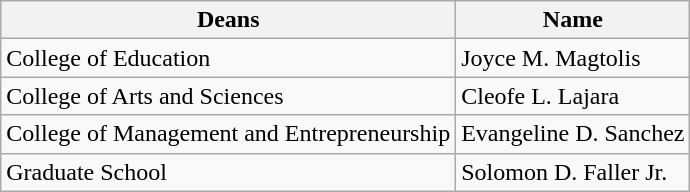<table class="wikitable">
<tr>
<th>Deans</th>
<th>Name</th>
</tr>
<tr>
<td>College of Education</td>
<td>Joyce M. Magtolis</td>
</tr>
<tr>
<td>College of Arts and Sciences</td>
<td>Cleofe L. Lajara</td>
</tr>
<tr>
<td>College of Management and Entrepreneurship</td>
<td>Evangeline D. Sanchez</td>
</tr>
<tr>
<td>Graduate School</td>
<td>Solomon D. Faller Jr.</td>
</tr>
</table>
